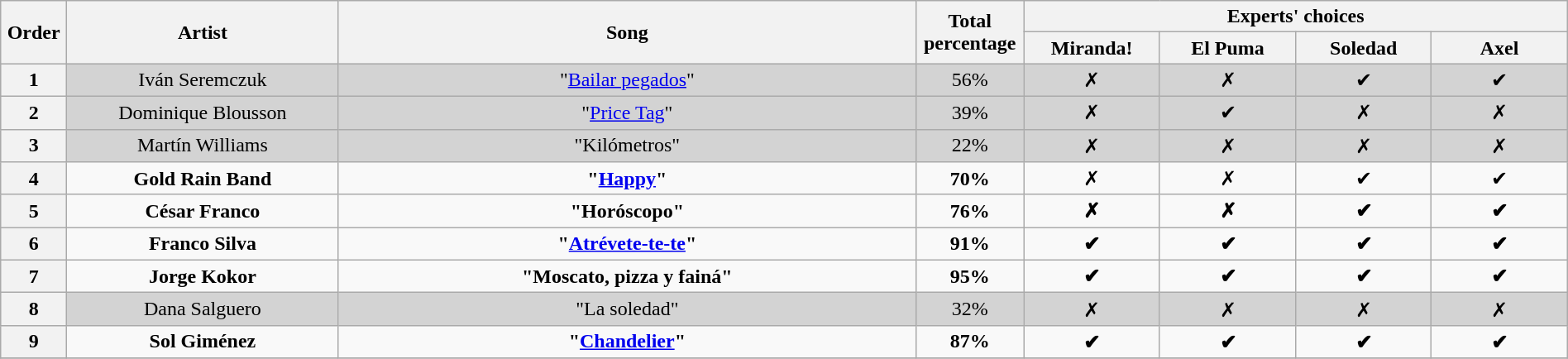<table class="wikitable" style="text-align:center; width:100%;">
<tr>
<th scope="col" rowspan="2" style="width:03%;">Order</th>
<th scope="col" rowspan="2" style="width:16%;">Artist</th>
<th scope="col" rowspan="2" style="width:34%;">Song</th>
<th scope="col" rowspan="2" style="width:05%;">Total percentage</th>
<th scope="col" colspan="4" style="width:24%;">Experts' choices</th>
</tr>
<tr>
<th style="width:08%;">Miranda!</th>
<th style="width:08%;">El Puma</th>
<th style="width:08%;">Soledad</th>
<th style="width:08%;">Axel</th>
</tr>
<tr bgcolor=lightgray>
<th>1</th>
<td>Iván Seremczuk</td>
<td>"<a href='#'>Bailar pegados</a>"</td>
<td>56%</td>
<td>✗</td>
<td>✗</td>
<td>✔</td>
<td>✔</td>
</tr>
<tr bgcolor=lightgray>
<th>2</th>
<td>Dominique Blousson</td>
<td>"<a href='#'>Price Tag</a>"</td>
<td>39%</td>
<td>✗</td>
<td>✔</td>
<td>✗</td>
<td>✗</td>
</tr>
<tr bgcolor=lightgray>
<th>3</th>
<td>Martín Williams</td>
<td>"Kilómetros"</td>
<td>22%</td>
<td>✗</td>
<td>✗</td>
<td>✗</td>
<td>✗</td>
</tr>
<tr>
<th>4</th>
<td><strong>Gold Rain Band</strong></td>
<td><strong>"<a href='#'>Happy</a>"</strong></td>
<td><strong>70%</strong></td>
<td>✗</td>
<td>✗</td>
<td>✔</td>
<td>✔</td>
</tr>
<tr>
<th>5</th>
<td><strong>César Franco</strong></td>
<td><strong>"Horóscopo"</strong></td>
<td><strong>76%</strong></td>
<td><strong>✗</strong></td>
<td><strong>✗</strong></td>
<td><strong>✔</strong></td>
<td><strong>✔</strong></td>
</tr>
<tr>
<th>6</th>
<td><strong>Franco Silva</strong></td>
<td><strong>"<a href='#'>Atrévete-te-te</a>"</strong></td>
<td><strong>91%</strong></td>
<td><strong>✔</strong></td>
<td><strong>✔</strong></td>
<td><strong>✔</strong></td>
<td><strong>✔</strong></td>
</tr>
<tr>
<th>7</th>
<td><strong>Jorge Kokor</strong></td>
<td><strong>"Moscato, pizza y fainá"</strong></td>
<td><strong>95%</strong></td>
<td><strong>✔</strong></td>
<td><strong>✔</strong></td>
<td><strong>✔</strong></td>
<td><strong>✔</strong></td>
</tr>
<tr bgcolor=lightgray>
<th>8</th>
<td>Dana Salguero</td>
<td>"La soledad"</td>
<td>32%</td>
<td>✗</td>
<td>✗</td>
<td>✗</td>
<td>✗</td>
</tr>
<tr>
<th>9</th>
<td><strong>Sol Giménez</strong></td>
<td><strong>"<a href='#'>Chandelier</a>"</strong></td>
<td><strong>87%</strong></td>
<td><strong>✔</strong></td>
<td><strong>✔</strong></td>
<td><strong>✔</strong></td>
<td><strong>✔</strong></td>
</tr>
<tr>
</tr>
</table>
